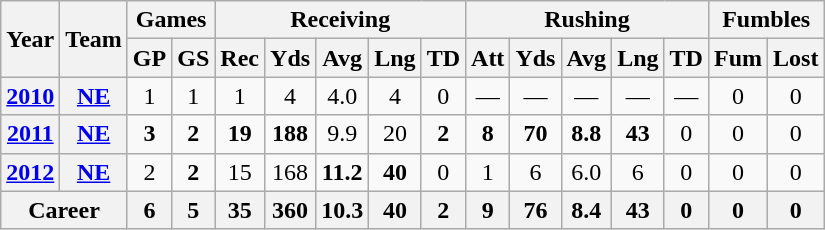<table class="wikitable" style="text-align: center;">
<tr>
<th rowspan="2">Year</th>
<th rowspan="2">Team</th>
<th colspan="2">Games</th>
<th colspan="5">Receiving</th>
<th colspan="5">Rushing</th>
<th colspan="2">Fumbles</th>
</tr>
<tr>
<th>GP</th>
<th>GS</th>
<th>Rec</th>
<th>Yds</th>
<th>Avg</th>
<th>Lng</th>
<th>TD</th>
<th>Att</th>
<th>Yds</th>
<th>Avg</th>
<th>Lng</th>
<th>TD</th>
<th>Fum</th>
<th>Lost</th>
</tr>
<tr>
<th><a href='#'>2010</a></th>
<th><a href='#'>NE</a></th>
<td>1</td>
<td>1</td>
<td>1</td>
<td>4</td>
<td>4.0</td>
<td>4</td>
<td>0</td>
<td>—</td>
<td>—</td>
<td>—</td>
<td>—</td>
<td>—</td>
<td>0</td>
<td>0</td>
</tr>
<tr>
<th><a href='#'>2011</a></th>
<th><a href='#'>NE</a></th>
<td><strong>3</strong></td>
<td><strong>2</strong></td>
<td><strong>19</strong></td>
<td><strong>188</strong></td>
<td>9.9</td>
<td>20</td>
<td><strong>2</strong></td>
<td><strong>8</strong></td>
<td><strong>70</strong></td>
<td><strong>8.8</strong></td>
<td><strong>43</strong></td>
<td>0</td>
<td>0</td>
<td>0</td>
</tr>
<tr>
<th><a href='#'>2012</a></th>
<th><a href='#'>NE</a></th>
<td>2</td>
<td><strong>2</strong></td>
<td>15</td>
<td>168</td>
<td><strong>11.2</strong></td>
<td><strong>40</strong></td>
<td>0</td>
<td>1</td>
<td>6</td>
<td>6.0</td>
<td>6</td>
<td>0</td>
<td>0</td>
<td>0</td>
</tr>
<tr>
<th colspan="2">Career</th>
<th>6</th>
<th>5</th>
<th>35</th>
<th>360</th>
<th>10.3</th>
<th>40</th>
<th>2</th>
<th>9</th>
<th>76</th>
<th>8.4</th>
<th>43</th>
<th>0</th>
<th>0</th>
<th>0</th>
</tr>
</table>
